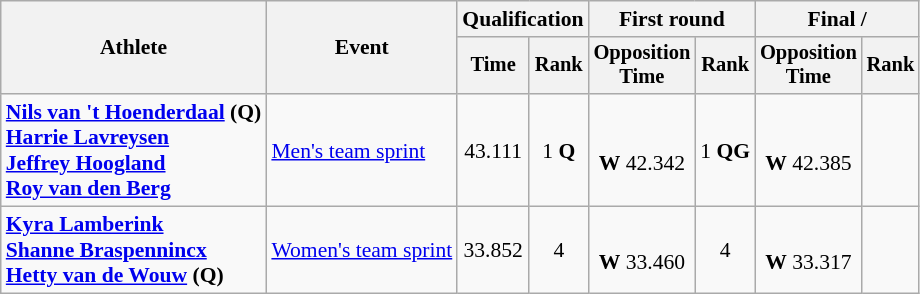<table class="wikitable" style="text-align:center; font-size:90%">
<tr>
<th rowspan=2>Athlete</th>
<th rowspan=2>Event</th>
<th colspan=2>Qualification</th>
<th colspan=2>First round</th>
<th colspan=2>Final / </th>
</tr>
<tr style="font-size:95%">
<th>Time<br></th>
<th>Rank</th>
<th>Opposition<br>Time</th>
<th>Rank</th>
<th>Opposition<br>Time</th>
<th>Rank</th>
</tr>
<tr>
<td align=left><strong><a href='#'>Nils van 't Hoenderdaal</a> (Q)<br><a href='#'>Harrie Lavreysen</a><br><a href='#'>Jeffrey Hoogland</a><br><a href='#'>Roy van den Berg</a></strong></td>
<td align=left><a href='#'>Men's team sprint</a></td>
<td>43.111</td>
<td>1 <strong>Q</strong></td>
<td><br><strong>W</strong> 42.342</td>
<td>1 <strong>QG</strong></td>
<td><br><strong>W</strong> 42.385</td>
<td></td>
</tr>
<tr>
<td align=left><strong><a href='#'>Kyra Lamberink</a><br><a href='#'>Shanne Braspennincx</a><br><a href='#'>Hetty van de Wouw</a> (Q)</strong></td>
<td align=left><a href='#'>Women's team sprint</a></td>
<td>33.852</td>
<td>4</td>
<td><br><strong>W</strong> 33.460</td>
<td>4</td>
<td><br><strong>W</strong> 33.317</td>
<td></td>
</tr>
</table>
